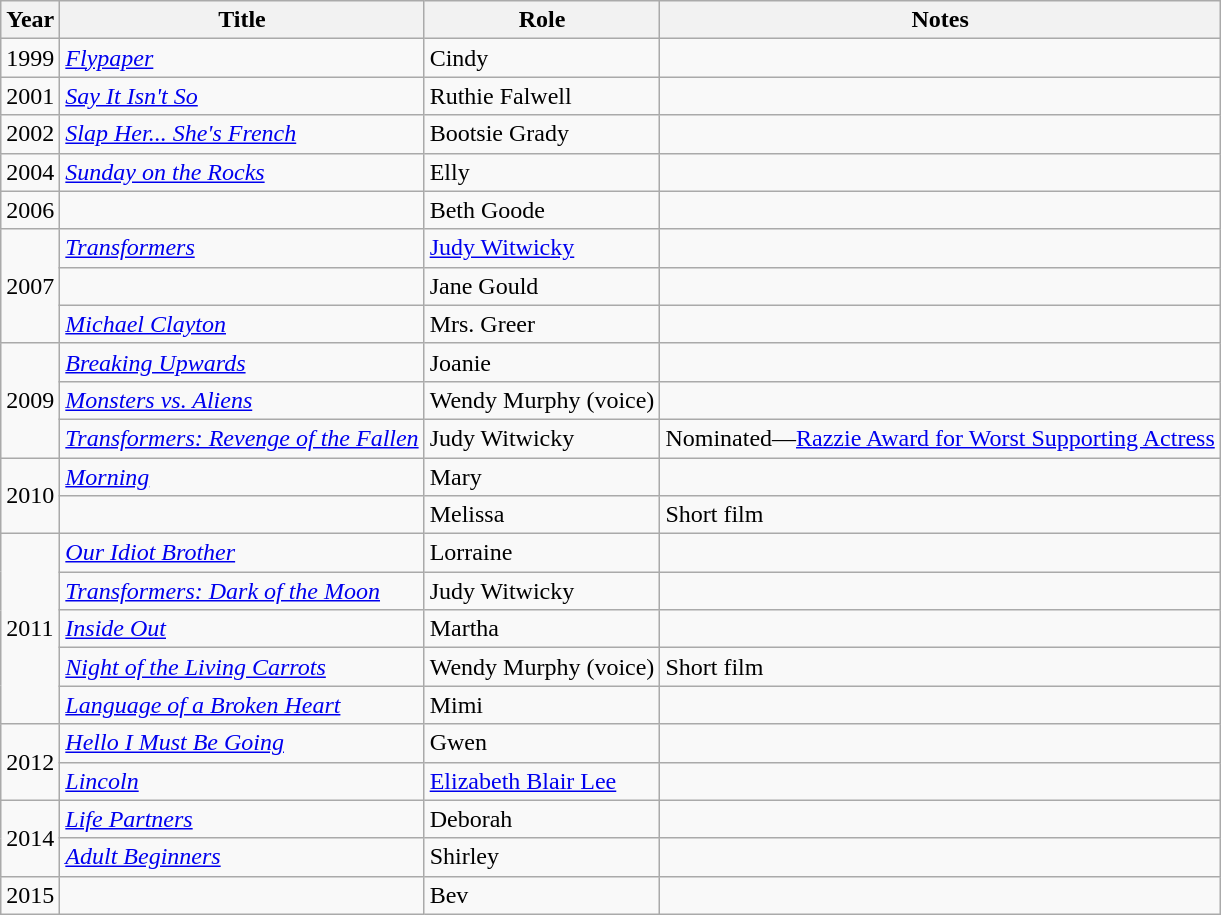<table class="wikitable sortable">
<tr>
<th>Year</th>
<th>Title</th>
<th>Role</th>
<th class="unsortable">Notes</th>
</tr>
<tr>
<td>1999</td>
<td><em><a href='#'>Flypaper</a></em></td>
<td>Cindy</td>
<td></td>
</tr>
<tr>
<td>2001</td>
<td><em><a href='#'>Say It Isn't So</a></em></td>
<td>Ruthie Falwell</td>
<td></td>
</tr>
<tr>
<td>2002</td>
<td><em><a href='#'>Slap Her... She's French</a></em></td>
<td>Bootsie Grady</td>
<td></td>
</tr>
<tr>
<td>2004</td>
<td><em><a href='#'>Sunday on the Rocks</a></em></td>
<td>Elly</td>
<td></td>
</tr>
<tr>
<td>2006</td>
<td><em></em></td>
<td>Beth Goode</td>
<td></td>
</tr>
<tr>
<td rowspan="3">2007</td>
<td><em><a href='#'>Transformers</a></em></td>
<td><a href='#'>Judy Witwicky</a></td>
<td></td>
</tr>
<tr>
<td><em></em></td>
<td>Jane Gould</td>
<td></td>
</tr>
<tr>
<td><em><a href='#'>Michael Clayton</a></em></td>
<td>Mrs. Greer</td>
<td></td>
</tr>
<tr>
<td rowspan="3">2009</td>
<td><em><a href='#'>Breaking Upwards</a></em></td>
<td>Joanie</td>
<td></td>
</tr>
<tr>
<td><em><a href='#'>Monsters vs. Aliens</a></em></td>
<td>Wendy Murphy (voice)</td>
<td></td>
</tr>
<tr>
<td><em><a href='#'>Transformers: Revenge of the Fallen</a></em></td>
<td>Judy Witwicky</td>
<td>Nominated—<a href='#'>Razzie Award for Worst Supporting Actress</a></td>
</tr>
<tr>
<td rowspan="2">2010</td>
<td><em><a href='#'>Morning</a></em></td>
<td>Mary</td>
<td></td>
</tr>
<tr>
<td><em></em></td>
<td>Melissa</td>
<td>Short film</td>
</tr>
<tr>
<td rowspan="5">2011</td>
<td><em><a href='#'>Our Idiot Brother</a></em></td>
<td>Lorraine</td>
<td></td>
</tr>
<tr>
<td><em><a href='#'>Transformers: Dark of the Moon</a></em></td>
<td>Judy Witwicky</td>
<td></td>
</tr>
<tr>
<td><em><a href='#'>Inside Out</a></em></td>
<td>Martha</td>
<td></td>
</tr>
<tr>
<td><em><a href='#'>Night of the Living Carrots</a></em></td>
<td>Wendy Murphy (voice)</td>
<td>Short film</td>
</tr>
<tr>
<td><em><a href='#'>Language of a Broken Heart</a></em></td>
<td>Mimi</td>
<td></td>
</tr>
<tr>
<td rowspan="2">2012</td>
<td><em><a href='#'>Hello I Must Be Going</a></em></td>
<td>Gwen</td>
<td></td>
</tr>
<tr>
<td><em><a href='#'>Lincoln</a></em></td>
<td><a href='#'>Elizabeth Blair Lee</a></td>
<td></td>
</tr>
<tr>
<td rowspan="2">2014</td>
<td><em><a href='#'>Life Partners</a></em></td>
<td>Deborah</td>
<td></td>
</tr>
<tr>
<td><em><a href='#'>Adult Beginners</a></em></td>
<td>Shirley</td>
<td></td>
</tr>
<tr>
<td>2015</td>
<td><em></em></td>
<td>Bev</td>
<td></td>
</tr>
</table>
